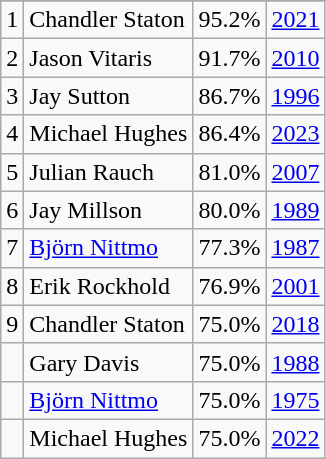<table class="wikitable">
<tr>
</tr>
<tr>
<td>1</td>
<td>Chandler Staton</td>
<td><abbr>95.2%</abbr></td>
<td><a href='#'>2021</a></td>
</tr>
<tr>
<td>2</td>
<td>Jason Vitaris</td>
<td><abbr>91.7%</abbr></td>
<td><a href='#'>2010</a></td>
</tr>
<tr>
<td>3</td>
<td>Jay Sutton</td>
<td><abbr>86.7%</abbr></td>
<td><a href='#'>1996</a></td>
</tr>
<tr>
<td>4</td>
<td>Michael Hughes</td>
<td><abbr>86.4%</abbr></td>
<td><a href='#'>2023</a></td>
</tr>
<tr>
<td>5</td>
<td>Julian Rauch</td>
<td><abbr>81.0%</abbr></td>
<td><a href='#'>2007</a></td>
</tr>
<tr>
<td>6</td>
<td>Jay Millson</td>
<td><abbr>80.0%</abbr></td>
<td><a href='#'>1989</a></td>
</tr>
<tr>
<td>7</td>
<td><a href='#'>Björn Nittmo</a></td>
<td><abbr>77.3%</abbr></td>
<td><a href='#'>1987</a></td>
</tr>
<tr>
<td>8</td>
<td>Erik Rockhold</td>
<td><abbr>76.9%</abbr></td>
<td><a href='#'>2001</a></td>
</tr>
<tr>
<td>9</td>
<td>Chandler Staton</td>
<td><abbr>75.0%</abbr></td>
<td><a href='#'>2018</a></td>
</tr>
<tr>
<td></td>
<td>Gary Davis</td>
<td><abbr>75.0%</abbr></td>
<td><a href='#'>1988</a></td>
</tr>
<tr>
<td></td>
<td><a href='#'>Björn Nittmo</a></td>
<td><abbr>75.0%</abbr></td>
<td><a href='#'>1975</a></td>
</tr>
<tr>
<td></td>
<td>Michael Hughes</td>
<td><abbr>75.0%</abbr></td>
<td><a href='#'>2022</a></td>
</tr>
</table>
